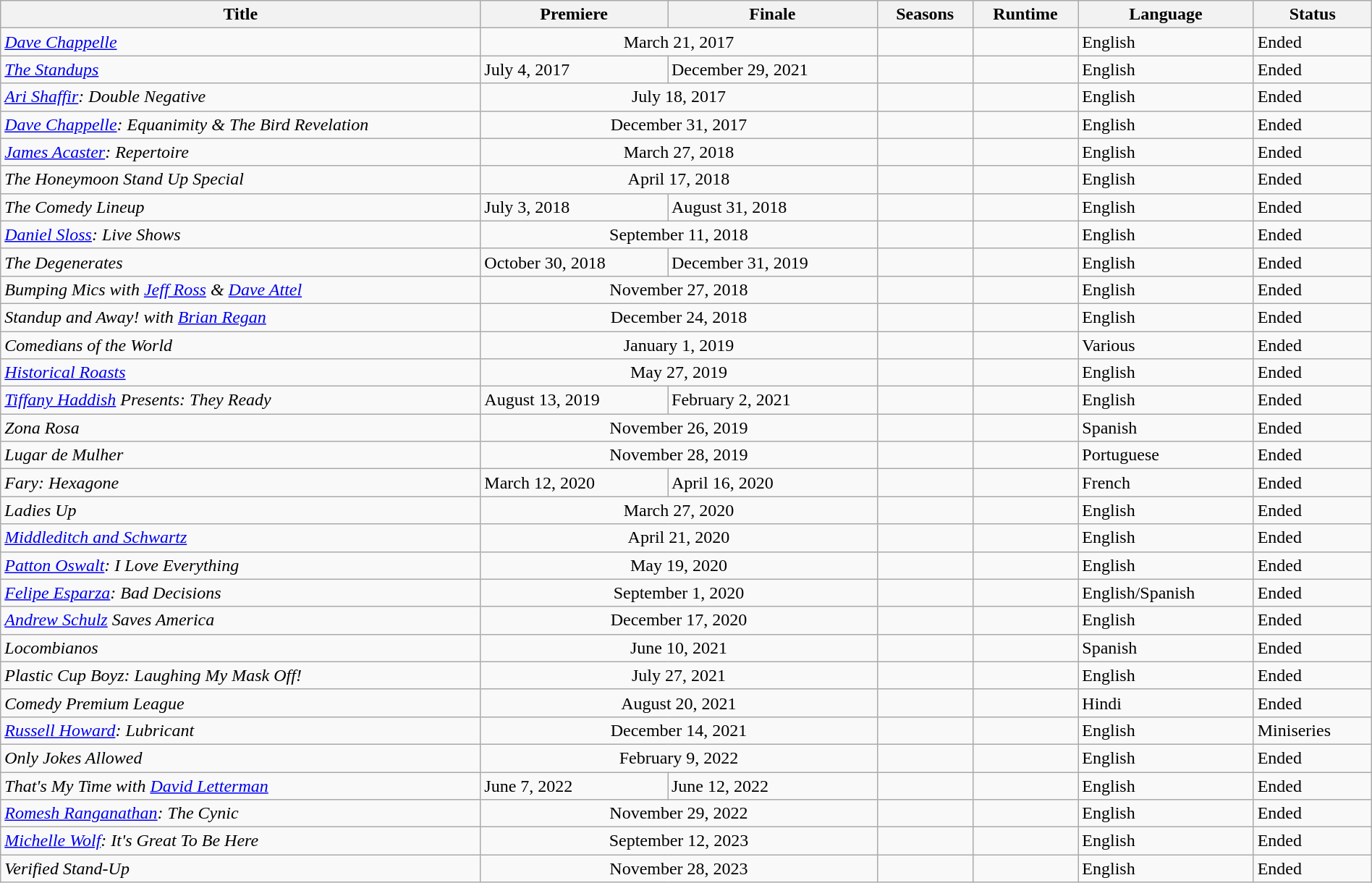<table class="wikitable sortable" width=100%>
<tr>
<th scope="col" style="width:35%;">Title</th>
<th scope="col">Premiere</th>
<th scope="col">Finale</th>
<th scope="col">Seasons</th>
<th scope="col">Runtime</th>
<th scope="col">Language</th>
<th scope="col">Status</th>
</tr>
<tr>
<td><em><a href='#'>Dave Chappelle</a></em></td>
<td colspan="2" style="text-align:center">March 21, 2017</td>
<td></td>
<td></td>
<td>English</td>
<td>Ended</td>
</tr>
<tr>
<td><em><a href='#'>The Standups</a></em></td>
<td>July 4, 2017</td>
<td>December 29, 2021</td>
<td></td>
<td></td>
<td>English</td>
<td>Ended</td>
</tr>
<tr>
<td><em><a href='#'>Ari Shaffir</a>: Double Negative</em></td>
<td colspan="2" style="text-align:center">July 18, 2017</td>
<td></td>
<td></td>
<td>English</td>
<td>Ended</td>
</tr>
<tr>
<td><em><a href='#'>Dave Chappelle</a>: Equanimity & The Bird Revelation</em></td>
<td colspan="2" style="text-align:center">December 31, 2017</td>
<td></td>
<td></td>
<td>English</td>
<td>Ended</td>
</tr>
<tr>
<td><em><a href='#'>James Acaster</a>: Repertoire</em></td>
<td colspan="2" style="text-align:center">March 27, 2018</td>
<td></td>
<td></td>
<td>English</td>
<td>Ended</td>
</tr>
<tr>
<td><em>The Honeymoon Stand Up Special</em></td>
<td colspan="2" style="text-align:center">April 17, 2018</td>
<td></td>
<td></td>
<td>English</td>
<td>Ended</td>
</tr>
<tr>
<td><em>The Comedy Lineup</em></td>
<td>July 3, 2018</td>
<td>August 31, 2018</td>
<td></td>
<td></td>
<td>English</td>
<td>Ended</td>
</tr>
<tr>
<td><em><a href='#'>Daniel Sloss</a>: Live Shows</em></td>
<td colspan="2" style="text-align:center">September 11, 2018</td>
<td></td>
<td></td>
<td>English</td>
<td>Ended</td>
</tr>
<tr>
<td><em>The Degenerates</em></td>
<td>October 30, 2018</td>
<td>December 31, 2019</td>
<td></td>
<td></td>
<td>English</td>
<td>Ended</td>
</tr>
<tr>
<td><em>Bumping Mics with <a href='#'>Jeff Ross</a> & <a href='#'>Dave Attel</a></em></td>
<td colspan="2" style="text-align:center">November 27, 2018</td>
<td></td>
<td></td>
<td>English</td>
<td>Ended</td>
</tr>
<tr>
<td><em>Standup and Away! with <a href='#'>Brian Regan</a></em></td>
<td colspan="2" style="text-align:center">December 24, 2018</td>
<td></td>
<td></td>
<td>English</td>
<td>Ended</td>
</tr>
<tr>
<td><em>Comedians of the World</em></td>
<td colspan="2" style="text-align:center">January 1, 2019</td>
<td></td>
<td></td>
<td>Various</td>
<td>Ended</td>
</tr>
<tr>
<td><em><a href='#'>Historical Roasts</a></em></td>
<td colspan="2" style="text-align:center">May 27, 2019</td>
<td></td>
<td></td>
<td>English</td>
<td>Ended</td>
</tr>
<tr>
<td><em><a href='#'>Tiffany Haddish</a> Presents: They Ready</em></td>
<td>August 13, 2019</td>
<td>February 2, 2021</td>
<td></td>
<td></td>
<td>English</td>
<td>Ended</td>
</tr>
<tr>
<td><em>Zona Rosa</em></td>
<td colspan="2" style="text-align:center">November 26, 2019</td>
<td></td>
<td></td>
<td>Spanish</td>
<td>Ended</td>
</tr>
<tr>
<td><em>Lugar de Mulher</em></td>
<td colspan="2" style="text-align:center">November 28, 2019</td>
<td></td>
<td></td>
<td>Portuguese</td>
<td>Ended</td>
</tr>
<tr>
<td><em>Fary: Hexagone</em></td>
<td>March 12, 2020</td>
<td>April 16, 2020</td>
<td></td>
<td></td>
<td>French</td>
<td>Ended</td>
</tr>
<tr>
<td><em>Ladies Up</em></td>
<td colspan="2" style="text-align:center">March 27, 2020</td>
<td></td>
<td></td>
<td>English</td>
<td>Ended</td>
</tr>
<tr>
<td><em><a href='#'>Middleditch and Schwartz</a></em></td>
<td colspan="2" style="text-align:center">April 21, 2020</td>
<td></td>
<td></td>
<td>English</td>
<td>Ended</td>
</tr>
<tr>
<td><em><a href='#'>Patton Oswalt</a>: I Love Everything</em></td>
<td colspan="2" style="text-align:center">May 19, 2020</td>
<td></td>
<td></td>
<td>English</td>
<td>Ended</td>
</tr>
<tr>
<td><em><a href='#'>Felipe Esparza</a>: Bad Decisions</em></td>
<td colspan="2" style="text-align:center">September 1, 2020</td>
<td></td>
<td></td>
<td>English/Spanish</td>
<td>Ended</td>
</tr>
<tr>
<td><em><a href='#'>Andrew Schulz</a> Saves America</em></td>
<td colspan="2" style="text-align:center">December 17, 2020</td>
<td></td>
<td></td>
<td>English</td>
<td>Ended</td>
</tr>
<tr>
<td><em>Locombianos</em></td>
<td colspan="2" style="text-align:center">June 10, 2021</td>
<td></td>
<td></td>
<td>Spanish</td>
<td>Ended</td>
</tr>
<tr>
<td><em>Plastic Cup Boyz: Laughing My Mask Off!</em></td>
<td colspan="2" style="text-align:center">July 27, 2021</td>
<td></td>
<td></td>
<td>English</td>
<td>Ended</td>
</tr>
<tr>
<td><em>Comedy Premium League</em></td>
<td colspan="2" style="text-align:center">August 20, 2021</td>
<td></td>
<td></td>
<td>Hindi</td>
<td>Ended</td>
</tr>
<tr>
<td><em><a href='#'>Russell Howard</a>: Lubricant</em></td>
<td colspan="2" style="text-align:center">December 14, 2021</td>
<td></td>
<td></td>
<td>English</td>
<td>Miniseries</td>
</tr>
<tr>
<td><em>Only Jokes Allowed</em></td>
<td colspan="2" style="text-align:center">February 9, 2022</td>
<td></td>
<td></td>
<td>English</td>
<td>Ended</td>
</tr>
<tr>
<td><em>That's My Time with <a href='#'>David Letterman</a></em></td>
<td>June 7, 2022</td>
<td>June 12, 2022</td>
<td></td>
<td></td>
<td>English</td>
<td>Ended</td>
</tr>
<tr>
<td><em><a href='#'>Romesh Ranganathan</a>: The Cynic</em></td>
<td colspan="2" style="text-align:center">November 29, 2022</td>
<td></td>
<td></td>
<td>English</td>
<td>Ended</td>
</tr>
<tr>
<td><em><a href='#'>Michelle Wolf</a>: It's Great To Be Here</em></td>
<td colspan="2" style="text-align:center">September 12, 2023</td>
<td></td>
<td></td>
<td>English</td>
<td>Ended</td>
</tr>
<tr>
<td><em>Verified Stand-Up</em></td>
<td colspan="2" style="text-align:center">November 28, 2023</td>
<td></td>
<td></td>
<td>English</td>
<td>Ended</td>
</tr>
</table>
